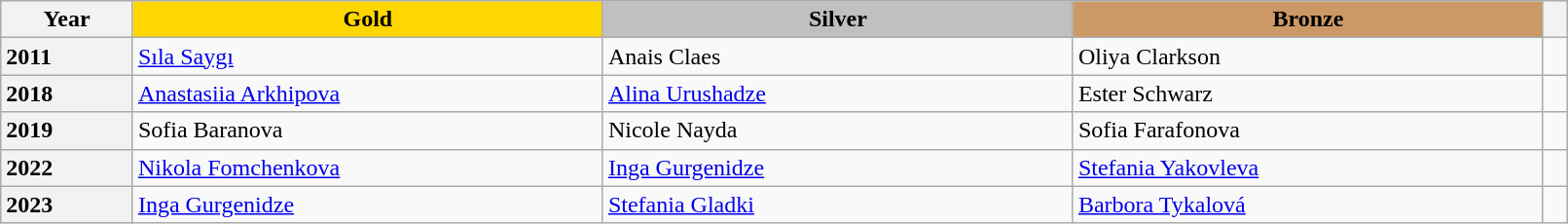<table class="wikitable unsortable" style="text-align:left; width:85%">
<tr>
<th scope="col" style="text-align:center">Year</th>
<td scope="col" style="text-align:center; width:30%; background:gold"><strong>Gold</strong></td>
<td scope="col" style="text-align:center; width:30%; background:silver"><strong>Silver</strong></td>
<td scope="col" style="text-align:center; width:30%; background:#c96"><strong>Bronze</strong></td>
<th scope="col" style="text-align:center"></th>
</tr>
<tr>
<th scope="row" style="text-align:left">2011</th>
<td> <a href='#'>Sıla Saygı</a></td>
<td> Anais Claes</td>
<td> Oliya Clarkson</td>
<td></td>
</tr>
<tr>
<th scope="row" style="text-align:left">2018</th>
<td> <a href='#'>Anastasiia Arkhipova</a></td>
<td> <a href='#'>Alina Urushadze</a></td>
<td> Ester Schwarz</td>
<td></td>
</tr>
<tr>
<th scope="row" style="text-align:left">2019</th>
<td> Sofia Baranova</td>
<td> Nicole Nayda</td>
<td> Sofia Farafonova</td>
<td></td>
</tr>
<tr>
<th scope="row" style="text-align:left">2022</th>
<td> <a href='#'>Nikola Fomchenkova</a></td>
<td> <a href='#'>Inga Gurgenidze</a></td>
<td> <a href='#'>Stefania Yakovleva</a></td>
<td></td>
</tr>
<tr>
<th scope="row" style="text-align:left">2023</th>
<td> <a href='#'>Inga Gurgenidze</a></td>
<td> <a href='#'>Stefania Gladki</a></td>
<td> <a href='#'>Barbora Tykalová</a></td>
<td></td>
</tr>
</table>
